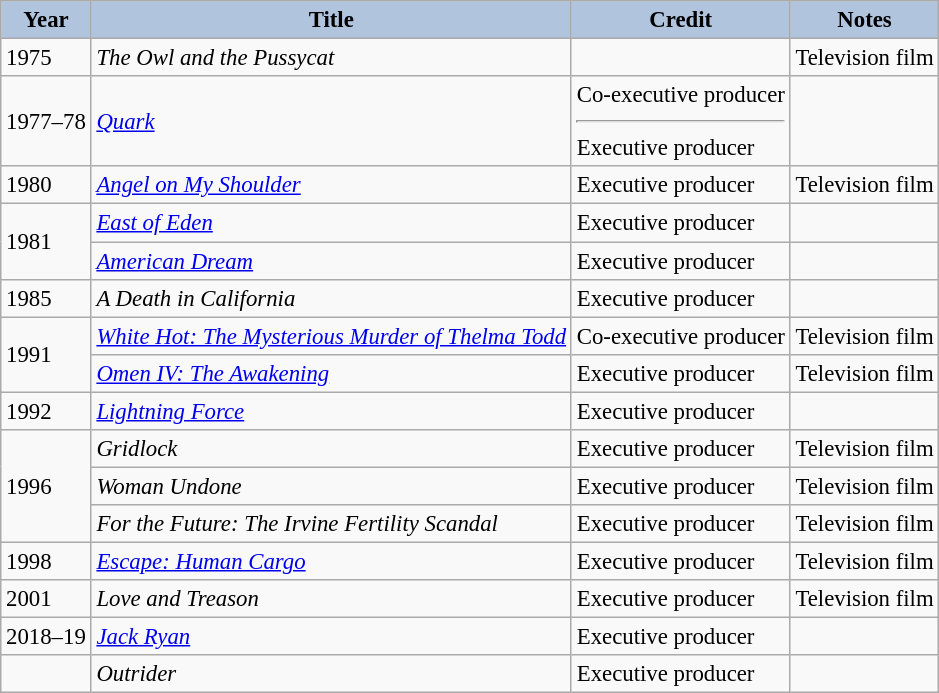<table class="wikitable" style="font-size:95%;">
<tr>
<th style="background:#B0C4DE;">Year</th>
<th style="background:#B0C4DE;">Title</th>
<th style="background:#B0C4DE;">Credit</th>
<th style="background:#B0C4DE;">Notes</th>
</tr>
<tr>
<td>1975</td>
<td><em>The Owl and the Pussycat</em></td>
<td></td>
<td>Television film</td>
</tr>
<tr>
<td>1977–78</td>
<td><em><a href='#'>Quark</a></em></td>
<td>Co-executive producer<hr>Executive producer</td>
<td></td>
</tr>
<tr>
<td>1980</td>
<td><em><a href='#'>Angel on My Shoulder</a></em></td>
<td>Executive producer</td>
<td>Television film</td>
</tr>
<tr>
<td rowspan=2>1981</td>
<td><em><a href='#'>East of Eden</a></em></td>
<td>Executive producer</td>
<td></td>
</tr>
<tr>
<td><em><a href='#'>American Dream</a></em></td>
<td>Executive producer</td>
<td></td>
</tr>
<tr>
<td>1985</td>
<td><em>A Death in California</em></td>
<td>Executive producer</td>
<td></td>
</tr>
<tr>
<td rowspan=2>1991</td>
<td><em><a href='#'>White Hot: The Mysterious Murder of Thelma Todd</a></em></td>
<td>Co-executive producer</td>
<td>Television film</td>
</tr>
<tr>
<td><em><a href='#'>Omen IV: The Awakening</a></em></td>
<td>Executive producer</td>
<td>Television film</td>
</tr>
<tr>
<td>1992</td>
<td><em><a href='#'>Lightning Force</a></em></td>
<td>Executive producer</td>
<td></td>
</tr>
<tr>
<td rowspan=3>1996</td>
<td><em>Gridlock</em></td>
<td>Executive producer</td>
<td>Television film</td>
</tr>
<tr>
<td><em>Woman Undone</em></td>
<td>Executive producer</td>
<td>Television film</td>
</tr>
<tr>
<td><em>For the Future: The Irvine Fertility Scandal</em></td>
<td>Executive producer</td>
<td>Television film</td>
</tr>
<tr>
<td>1998</td>
<td><em><a href='#'>Escape: Human Cargo</a></em></td>
<td>Executive producer</td>
<td>Television film</td>
</tr>
<tr>
<td>2001</td>
<td><em>Love and Treason</em></td>
<td>Executive producer</td>
<td>Television film</td>
</tr>
<tr>
<td>2018–19</td>
<td><em><a href='#'>Jack Ryan</a></em></td>
<td>Executive producer</td>
<td></td>
</tr>
<tr>
<td></td>
<td><em>Outrider</em></td>
<td>Executive producer</td>
<td></td>
</tr>
</table>
